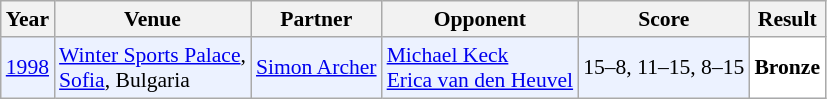<table class="sortable wikitable" style="font-size: 90%;">
<tr>
<th>Year</th>
<th>Venue</th>
<th>Partner</th>
<th>Opponent</th>
<th>Score</th>
<th>Result</th>
</tr>
<tr style="background:#ECF2FF">
<td align="center"><a href='#'>1998</a></td>
<td align="left"><a href='#'>Winter Sports Palace</a>,<br><a href='#'>Sofia</a>, Bulgaria</td>
<td align="left"> <a href='#'>Simon Archer</a></td>
<td align="left"> <a href='#'>Michael Keck</a><br> <a href='#'>Erica van den Heuvel</a></td>
<td align="left">15–8, 11–15, 8–15</td>
<td style="text-align:left; background:white"> <strong>Bronze</strong></td>
</tr>
</table>
